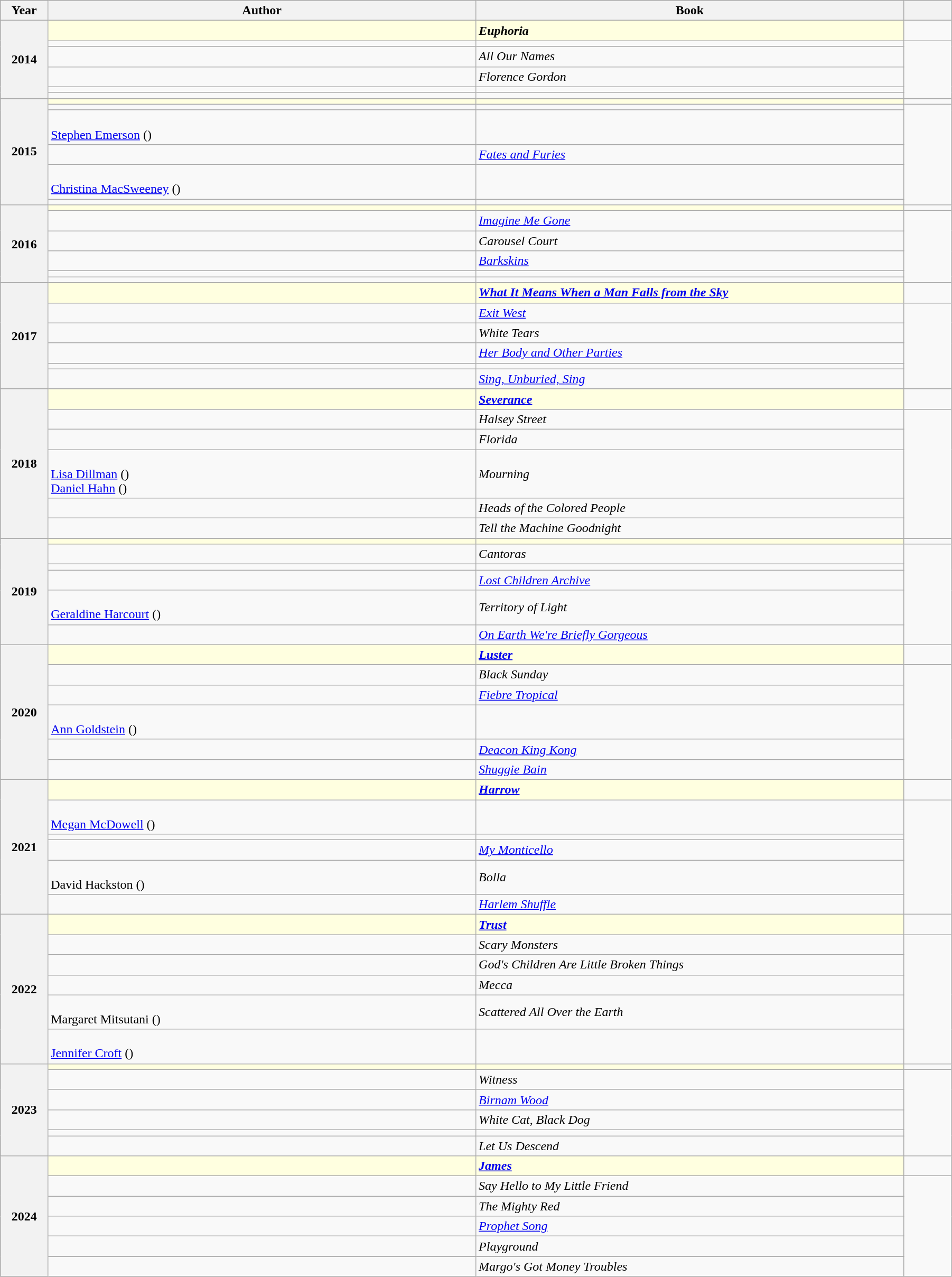<table class="wikitable sortable mw-collapsible" width="95%" cellpadding="5">
<tr>
<th width=5%>Year</th>
<th width=45%>Author</th>
<th width=45%>Book</th>
<th width=5%></th>
</tr>
<tr>
<th rowspan="6">2014</th>
<td style=" background:lightyellow;"><strong></strong></td>
<td style=" background:lightyellow;"><strong><em>Euphoria</em></strong></td>
<td></td>
</tr>
<tr>
<td></td>
<td><em></em></td>
<td rowspan="5"></td>
</tr>
<tr>
<td></td>
<td><em>All Our Names</em></td>
</tr>
<tr>
<td></td>
<td><em>Florence Gordon</em></td>
</tr>
<tr>
<td></td>
<td><em></em></td>
</tr>
<tr>
<td></td>
<td><em></em></td>
</tr>
<tr>
<th rowspan="6">2015</th>
<td style=" background:lightyellow;"><strong></strong></td>
<td style=" background:lightyellow;"><strong><em></em></strong></td>
<td></td>
</tr>
<tr>
<td></td>
<td><em></em></td>
<td rowspan="5"></td>
</tr>
<tr>
<td><br><a href='#'>Stephen Emerson</a> ()</td>
<td><em></em></td>
</tr>
<tr>
<td></td>
<td><em><a href='#'>Fates and Furies</a></em></td>
</tr>
<tr>
<td><br><a href='#'>Christina MacSweeney</a> ()</td>
<td><em></em></td>
</tr>
<tr>
<td></td>
<td><em></em></td>
</tr>
<tr>
<th rowspan="6">2016</th>
<td style=" background:lightyellow;"><strong></strong></td>
<td style=" background:lightyellow;"><strong><em></em></strong></td>
<td></td>
</tr>
<tr>
<td></td>
<td><em><a href='#'>Imagine Me Gone</a></em></td>
<td rowspan="5"></td>
</tr>
<tr>
<td></td>
<td><em>Carousel Court</em></td>
</tr>
<tr>
<td></td>
<td><em><a href='#'>Barkskins</a></em></td>
</tr>
<tr>
<td></td>
<td><em></em></td>
</tr>
<tr>
<td></td>
<td><em></em></td>
</tr>
<tr>
<th rowspan="6">2017</th>
<td style=" background:lightyellow;"><strong></strong></td>
<td style=" background:lightyellow;"><strong><em><a href='#'>What It Means When a Man Falls from the Sky</a></em></strong></td>
<td></td>
</tr>
<tr>
<td></td>
<td><em><a href='#'>Exit West</a></em></td>
<td rowspan="5"></td>
</tr>
<tr>
<td></td>
<td><em>White Tears</em></td>
</tr>
<tr>
<td></td>
<td><em><a href='#'>Her Body and Other Parties</a></em></td>
</tr>
<tr>
<td></td>
<td><em></em></td>
</tr>
<tr>
<td></td>
<td><em><a href='#'>Sing, Unburied, Sing</a></em></td>
</tr>
<tr>
<th rowspan="6">2018</th>
<td style=" background:lightyellow;"><strong></strong></td>
<td style=" background:lightyellow;"><strong><em><a href='#'>Severance</a></em></strong></td>
<td></td>
</tr>
<tr>
<td></td>
<td><em>Halsey Street</em></td>
<td rowspan="5"></td>
</tr>
<tr>
<td></td>
<td><em>Florida</em></td>
</tr>
<tr>
<td><br><a href='#'>Lisa Dillman</a> ()<br><a href='#'>Daniel Hahn</a> ()</td>
<td><em>Mourning</em></td>
</tr>
<tr>
<td></td>
<td><em>Heads of the Colored People</em></td>
</tr>
<tr>
<td></td>
<td><em>Tell the Machine Goodnight</em></td>
</tr>
<tr>
<th rowspan="6">2019</th>
<td style=" background:lightyellow;"><strong></strong></td>
<td style=" background:lightyellow;"><strong><em></em></strong></td>
<td></td>
</tr>
<tr>
<td></td>
<td><em>Cantoras</em></td>
<td rowspan="5"></td>
</tr>
<tr>
<td></td>
<td><em></em></td>
</tr>
<tr>
<td></td>
<td><em><a href='#'>Lost Children Archive</a></em></td>
</tr>
<tr>
<td><br><a href='#'>Geraldine Harcourt</a> ()</td>
<td><em>Territory of Light</em></td>
</tr>
<tr>
<td></td>
<td><em><a href='#'>On Earth We're Briefly Gorgeous</a></em></td>
</tr>
<tr>
<th rowspan="6">2020</th>
<td style=" background:lightyellow;"><strong></strong></td>
<td style=" background:lightyellow;"><strong><em><a href='#'>Luster</a></em></strong></td>
<td></td>
</tr>
<tr>
<td></td>
<td><em>Black Sunday</em></td>
<td rowspan="5"></td>
</tr>
<tr>
<td></td>
<td><em><a href='#'>Fiebre Tropical</a></em></td>
</tr>
<tr>
<td><br><a href='#'>Ann Goldstein</a> ()</td>
<td><em></em></td>
</tr>
<tr>
<td></td>
<td><em><a href='#'>Deacon King Kong</a></em></td>
</tr>
<tr>
<td></td>
<td><em><a href='#'>Shuggie Bain</a></em></td>
</tr>
<tr>
<th rowspan="6">2021</th>
<td style=" background:lightyellow;"><strong></strong></td>
<td style=" background:lightyellow;"><strong><em><a href='#'>Harrow</a></em></strong></td>
<td></td>
</tr>
<tr>
<td><br><a href='#'>Megan McDowell</a> ()</td>
<td><em></em></td>
<td rowspan="5"></td>
</tr>
<tr>
<td></td>
<td><em></em></td>
</tr>
<tr>
<td></td>
<td><em><a href='#'>My Monticello</a></em></td>
</tr>
<tr>
<td><br>David Hackston ()</td>
<td><em>Bolla</em></td>
</tr>
<tr>
<td></td>
<td><em><a href='#'>Harlem Shuffle</a></em></td>
</tr>
<tr>
<th rowspan="6">2022</th>
<td style=" background:lightyellow;"><strong></strong></td>
<td style=" background:lightyellow;"><strong><em><a href='#'>Trust</a></em></strong></td>
<td></td>
</tr>
<tr>
<td></td>
<td><em>Scary Monsters</em></td>
<td rowspan="5"></td>
</tr>
<tr>
<td></td>
<td><em>God's Children Are Little Broken Things</em></td>
</tr>
<tr>
<td></td>
<td><em>Mecca</em></td>
</tr>
<tr>
<td><br>Margaret Mitsutani ()</td>
<td><em>Scattered All Over the Earth</em></td>
</tr>
<tr>
<td><br><a href='#'>Jennifer Croft</a> ()</td>
<td><em></em></td>
</tr>
<tr>
<th rowspan="6">2023</th>
<td style=" background:lightyellow;"><strong></strong></td>
<td style=" background:lightyellow;"><strong><em></em></strong></td>
<td></td>
</tr>
<tr>
<td></td>
<td><em>Witness</em></td>
<td rowspan="5"></td>
</tr>
<tr>
<td></td>
<td><em><a href='#'>Birnam Wood</a></em></td>
</tr>
<tr>
<td></td>
<td><em>White Cat, Black Dog</em></td>
</tr>
<tr>
<td></td>
<td><em></em></td>
</tr>
<tr>
<td></td>
<td><em>Let Us Descend</em></td>
</tr>
<tr>
<th rowspan="6">2024</th>
<td style=" background:lightyellow;"><strong></strong></td>
<td style=" background:lightyellow;"><em><a href='#'><strong>James</strong></a></em></td>
<td></td>
</tr>
<tr>
<td></td>
<td><em>Say Hello to My Little Friend</em></td>
<td rowspan="5"></td>
</tr>
<tr>
<td></td>
<td><em>The Mighty Red</em></td>
</tr>
<tr>
<td></td>
<td><em><a href='#'>Prophet Song</a></em></td>
</tr>
<tr>
<td></td>
<td><em>Playground</em></td>
</tr>
<tr>
<td></td>
<td><em>Margo's Got Money Troubles</em></td>
</tr>
</table>
